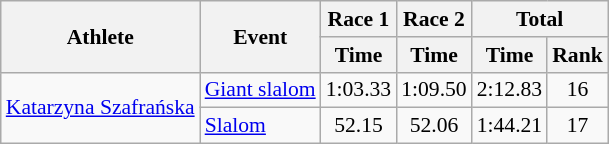<table class="wikitable" style="font-size:90%">
<tr>
<th rowspan="2">Athlete</th>
<th rowspan="2">Event</th>
<th>Race 1</th>
<th>Race 2</th>
<th colspan="2">Total</th>
</tr>
<tr>
<th>Time</th>
<th>Time</th>
<th>Time</th>
<th>Rank</th>
</tr>
<tr>
<td rowspan=2><a href='#'>Katarzyna Szafrańska</a></td>
<td><a href='#'>Giant slalom</a></td>
<td align="center">1:03.33</td>
<td align="center">1:09.50</td>
<td align="center">2:12.83</td>
<td align="center">16</td>
</tr>
<tr>
<td><a href='#'>Slalom</a></td>
<td align="center">52.15</td>
<td align="center">52.06</td>
<td align="center">1:44.21</td>
<td align="center">17</td>
</tr>
</table>
